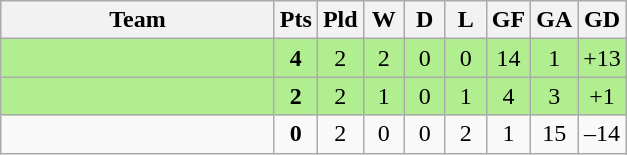<table class="wikitable" style="text-align:center;">
<tr>
<th width=175>Team</th>
<th width=20  abbr="Points">Pts</th>
<th width=20  abbr="Played">Pld</th>
<th width=20  abbr="Won">W</th>
<th width=20  abbr="Drawn">D</th>
<th width=20  abbr="Lost">L</th>
<th width=20  abbr="Goals for">GF</th>
<th width=20  abbr="Goals against">GA</th>
<th width=20  abbr="Goal difference">GD</th>
</tr>
<tr style="background: #B0EE90;">
<td align=left></td>
<td><strong>4</strong></td>
<td>2</td>
<td>2</td>
<td>0</td>
<td>0</td>
<td>14</td>
<td>1</td>
<td>+13</td>
</tr>
<tr style="background: #B0EE90;">
<td align=left></td>
<td><strong>2</strong></td>
<td>2</td>
<td>1</td>
<td>0</td>
<td>1</td>
<td>4</td>
<td>3</td>
<td>+1</td>
</tr>
<tr>
<td align=left></td>
<td><strong>0</strong></td>
<td>2</td>
<td>0</td>
<td>0</td>
<td>2</td>
<td>1</td>
<td>15</td>
<td>–14</td>
</tr>
</table>
